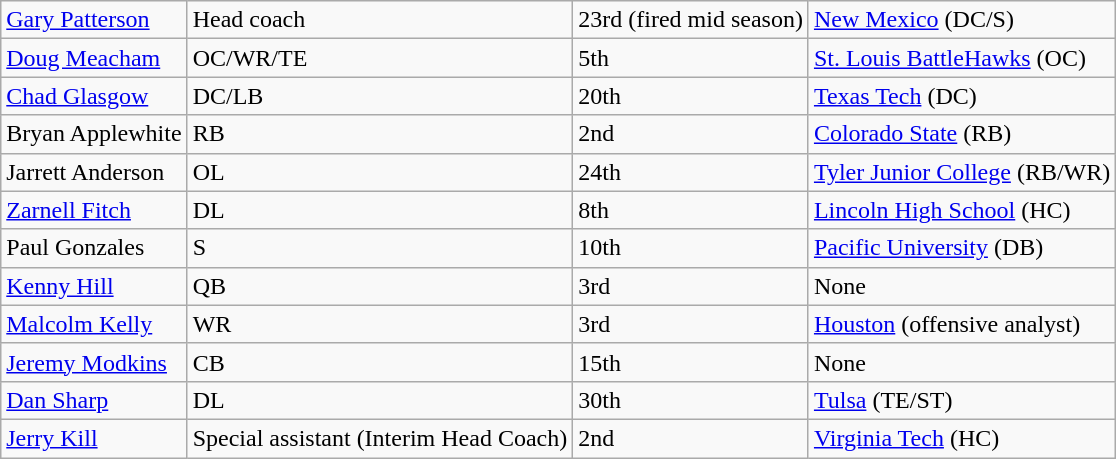<table class="wikitable">
<tr>
<td><a href='#'>Gary Patterson</a></td>
<td>Head coach</td>
<td>23rd (fired mid season)</td>
<td><a href='#'>New Mexico</a> (DC/S)</td>
</tr>
<tr>
<td><a href='#'>Doug Meacham</a></td>
<td>OC/WR/TE</td>
<td>5th</td>
<td><a href='#'>St. Louis BattleHawks</a> (OC)</td>
</tr>
<tr>
<td><a href='#'>Chad Glasgow</a></td>
<td>DC/LB</td>
<td>20th</td>
<td><a href='#'>Texas Tech</a> (DC)</td>
</tr>
<tr>
<td>Bryan Applewhite</td>
<td>RB</td>
<td>2nd</td>
<td><a href='#'>Colorado State</a> (RB)</td>
</tr>
<tr>
<td>Jarrett Anderson</td>
<td>OL</td>
<td>24th</td>
<td><a href='#'>Tyler Junior College</a> (RB/WR)</td>
</tr>
<tr>
<td><a href='#'>Zarnell Fitch</a></td>
<td>DL</td>
<td>8th</td>
<td><a href='#'>Lincoln High School</a> (HC)</td>
</tr>
<tr>
<td>Paul Gonzales</td>
<td>S</td>
<td>10th</td>
<td><a href='#'>Pacific University</a> (DB)</td>
</tr>
<tr>
<td><a href='#'>Kenny Hill</a></td>
<td>QB</td>
<td>3rd</td>
<td>None</td>
</tr>
<tr>
<td><a href='#'>Malcolm Kelly</a></td>
<td>WR</td>
<td>3rd</td>
<td><a href='#'>Houston</a> (offensive analyst)</td>
</tr>
<tr>
<td><a href='#'>Jeremy Modkins</a></td>
<td>CB</td>
<td>15th</td>
<td>None</td>
</tr>
<tr>
<td><a href='#'>Dan Sharp</a></td>
<td>DL</td>
<td>30th</td>
<td><a href='#'>Tulsa</a> (TE/ST)</td>
</tr>
<tr>
<td><a href='#'>Jerry Kill</a></td>
<td>Special assistant (Interim Head Coach)</td>
<td>2nd</td>
<td><a href='#'>Virginia Tech</a> (HC)</td>
</tr>
</table>
